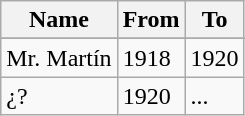<table class="wikitable" style="text-align: left">
<tr>
<th rowspan="1">Name</th>
<th rowspan="1">From</th>
<th rowspan="1">To</th>
</tr>
<tr>
</tr>
<tr>
</tr>
<tr>
<td> Mr. Martín</td>
<td align=left>1918</td>
<td align=left>1920</td>
</tr>
<tr>
<td> ¿?</td>
<td align=left>1920</td>
<td align=left>...</td>
</tr>
</table>
